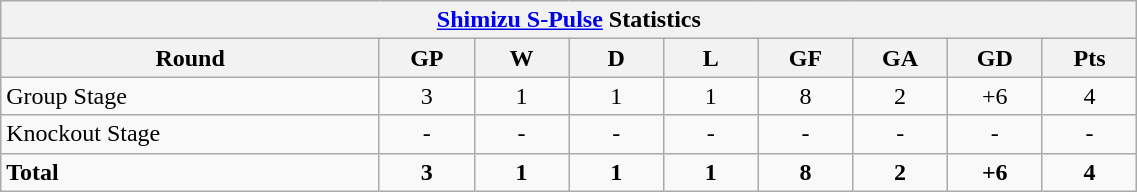<table width=60% class="wikitable" style="text-align:center;">
<tr>
<th colspan=9> <a href='#'>Shimizu S-Pulse</a> Statistics</th>
</tr>
<tr>
<th width=20%>Round</th>
<th width=5%>GP</th>
<th width=5%>W</th>
<th width=5%>D</th>
<th width=5%>L</th>
<th width=5%>GF</th>
<th width=5%>GA</th>
<th width=5%>GD</th>
<th width=5%>Pts</th>
</tr>
<tr>
<td align="left">Group Stage</td>
<td>3</td>
<td>1</td>
<td>1</td>
<td>1</td>
<td>8</td>
<td>2</td>
<td>+6</td>
<td>4</td>
</tr>
<tr>
<td align="left">Knockout Stage</td>
<td>-</td>
<td>-</td>
<td>-</td>
<td>-</td>
<td>-</td>
<td>-</td>
<td>-</td>
<td>-</td>
</tr>
<tr style="font-weight:bold">
<td align="left">Total</td>
<td>3</td>
<td>1</td>
<td>1</td>
<td>1</td>
<td>8</td>
<td>2</td>
<td>+6</td>
<td>4</td>
</tr>
</table>
